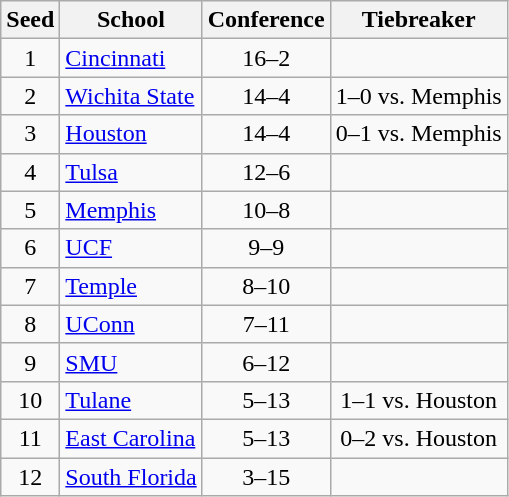<table class="wikitable" style="text-align:center">
<tr>
<th>Seed</th>
<th>School</th>
<th>Conference</th>
<th>Tiebreaker</th>
</tr>
<tr>
<td>1</td>
<td align=left><a href='#'>Cincinnati</a></td>
<td>16–2</td>
<td></td>
</tr>
<tr>
<td>2</td>
<td align=left><a href='#'>Wichita State</a></td>
<td>14–4</td>
<td align=left>1–0 vs. Memphis</td>
</tr>
<tr>
<td>3</td>
<td align=left><a href='#'>Houston</a></td>
<td>14–4</td>
<td align=left>0–1 vs. Memphis</td>
</tr>
<tr>
<td>4</td>
<td align=left><a href='#'>Tulsa</a></td>
<td>12–6</td>
<td></td>
</tr>
<tr>
<td>5</td>
<td align=left><a href='#'>Memphis</a></td>
<td>10–8</td>
<td></td>
</tr>
<tr>
<td>6</td>
<td align=left><a href='#'>UCF</a></td>
<td>9–9</td>
<td></td>
</tr>
<tr>
<td>7</td>
<td align=left><a href='#'>Temple</a></td>
<td>8–10</td>
<td></td>
</tr>
<tr>
<td>8</td>
<td align=left><a href='#'>UConn</a></td>
<td>7–11</td>
<td></td>
</tr>
<tr>
<td>9</td>
<td align=left><a href='#'>SMU</a></td>
<td>6–12</td>
<td></td>
</tr>
<tr>
<td>10</td>
<td align=left><a href='#'>Tulane</a></td>
<td>5–13</td>
<td>1–1 vs. Houston</td>
</tr>
<tr>
<td>11</td>
<td align=left><a href='#'>East Carolina</a></td>
<td>5–13</td>
<td>0–2 vs. Houston</td>
</tr>
<tr>
<td>12</td>
<td align=left><a href='#'>South Florida</a></td>
<td>3–15</td>
<td></td>
</tr>
</table>
